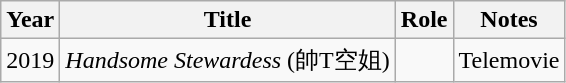<table class="wikitable sortable">
<tr>
<th>Year</th>
<th>Title</th>
<th>Role</th>
<th class="unsortable">Notes</th>
</tr>
<tr>
<td rowspan="1">2019</td>
<td><em>Handsome Stewardess</em> (帥T空姐)</td>
<td></td>
<td>Telemovie</td>
</tr>
</table>
